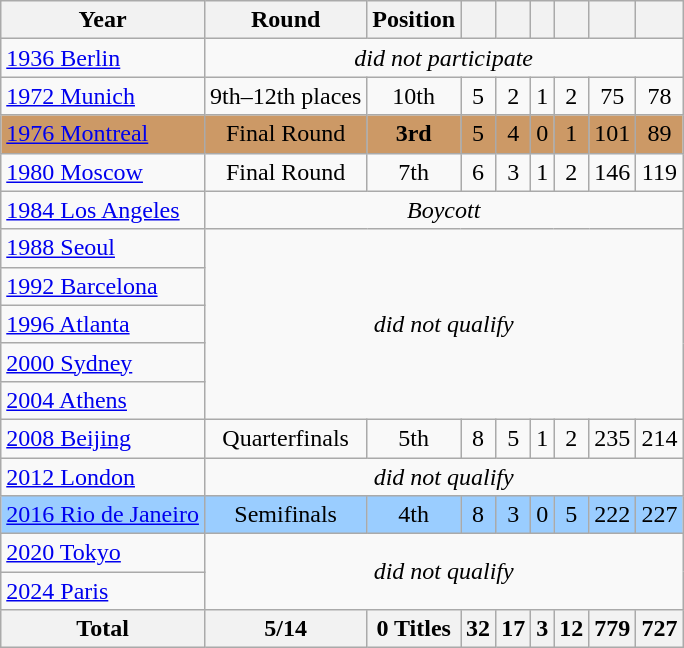<table class="wikitable" style="text-align: center;">
<tr>
<th>Year</th>
<th>Round</th>
<th>Position</th>
<th></th>
<th></th>
<th></th>
<th></th>
<th></th>
<th></th>
</tr>
<tr>
<td align=left> <a href='#'>1936 Berlin</a></td>
<td colspan=8><em>did not participate</em></td>
</tr>
<tr>
<td align=left> <a href='#'>1972 Munich</a></td>
<td>9th–12th places</td>
<td>10th</td>
<td>5</td>
<td>2</td>
<td>1</td>
<td>2</td>
<td>75</td>
<td>78</td>
</tr>
<tr style="background:#cc9966;">
<td align=left> <a href='#'>1976 Montreal</a></td>
<td>Final Round</td>
<td><strong>3rd</strong></td>
<td>5</td>
<td>4</td>
<td>0</td>
<td>1</td>
<td>101</td>
<td>89</td>
</tr>
<tr>
<td align=left> <a href='#'>1980 Moscow</a></td>
<td>Final Round</td>
<td>7th</td>
<td>6</td>
<td>3</td>
<td>1</td>
<td>2</td>
<td>146</td>
<td>119</td>
</tr>
<tr>
<td align=left> <a href='#'>1984 Los Angeles</a></td>
<td colspan=8><em>Boycott</em></td>
</tr>
<tr>
<td align=left> <a href='#'>1988 Seoul</a></td>
<td rowspan=5 colspan=8><em>did not qualify</em></td>
</tr>
<tr>
<td align=left> <a href='#'>1992 Barcelona</a></td>
</tr>
<tr>
<td align=left> <a href='#'>1996 Atlanta</a></td>
</tr>
<tr>
<td align=left> <a href='#'>2000 Sydney</a></td>
</tr>
<tr>
<td align=left> <a href='#'>2004 Athens</a></td>
</tr>
<tr>
<td align=left> <a href='#'>2008 Beijing</a></td>
<td>Quarterfinals</td>
<td>5th</td>
<td>8</td>
<td>5</td>
<td>1</td>
<td>2</td>
<td>235</td>
<td>214</td>
</tr>
<tr>
<td align=left> <a href='#'>2012 London</a></td>
<td colspan=8><em>did not qualify</em></td>
</tr>
<tr style="background:#9acdff;">
<td align=left> <a href='#'>2016 Rio de Janeiro</a></td>
<td>Semifinals</td>
<td>4th</td>
<td>8</td>
<td>3</td>
<td>0</td>
<td>5</td>
<td>222</td>
<td>227</td>
</tr>
<tr>
<td align=left> <a href='#'>2020 Tokyo</a></td>
<td colspan=8 rowspan=2><em>did not qualify</em></td>
</tr>
<tr>
<td align=left> <a href='#'>2024 Paris</a></td>
</tr>
<tr>
<th>Total</th>
<th>5/14</th>
<th>0 Titles</th>
<th>32</th>
<th>17</th>
<th>3</th>
<th>12</th>
<th>779</th>
<th>727</th>
</tr>
</table>
